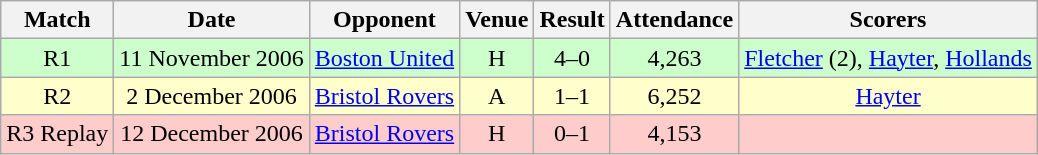<table class="wikitable" style="font-size:100%; text-align:center">
<tr>
<th>Match</th>
<th>Date</th>
<th>Opponent</th>
<th>Venue</th>
<th>Result</th>
<th>Attendance</th>
<th>Scorers</th>
</tr>
<tr style="background: #CCFFCC;">
<td>R1</td>
<td>11 November 2006</td>
<td><a href='#'>Boston United</a></td>
<td>H</td>
<td>4–0</td>
<td>4,263</td>
<td><a href='#'>Fletcher</a> (2), <a href='#'>Hayter</a>, <a href='#'>Hollands</a></td>
</tr>
<tr style="background: #FFFFCC;">
<td>R2</td>
<td>2 December 2006</td>
<td><a href='#'>Bristol Rovers</a></td>
<td>A</td>
<td>1–1</td>
<td>6,252</td>
<td><a href='#'>Hayter</a></td>
</tr>
<tr style="background: #FFCCCC;">
<td>R3 Replay</td>
<td>12 December 2006</td>
<td><a href='#'>Bristol Rovers</a></td>
<td>H</td>
<td>0–1</td>
<td>4,153</td>
<td></td>
</tr>
</table>
